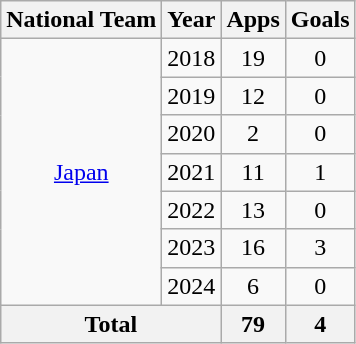<table class="wikitable" style="text-align:center">
<tr>
<th>National Team</th>
<th>Year</th>
<th>Apps</th>
<th>Goals</th>
</tr>
<tr>
<td rowspan="7"><a href='#'>Japan</a></td>
<td>2018</td>
<td>19</td>
<td>0</td>
</tr>
<tr>
<td>2019</td>
<td>12</td>
<td>0</td>
</tr>
<tr>
<td>2020</td>
<td>2</td>
<td>0</td>
</tr>
<tr>
<td>2021</td>
<td>11</td>
<td>1</td>
</tr>
<tr>
<td>2022</td>
<td>13</td>
<td>0</td>
</tr>
<tr>
<td>2023</td>
<td>16</td>
<td>3</td>
</tr>
<tr>
<td>2024</td>
<td>6</td>
<td>0</td>
</tr>
<tr>
<th colspan="2">Total</th>
<th>79</th>
<th>4</th>
</tr>
</table>
